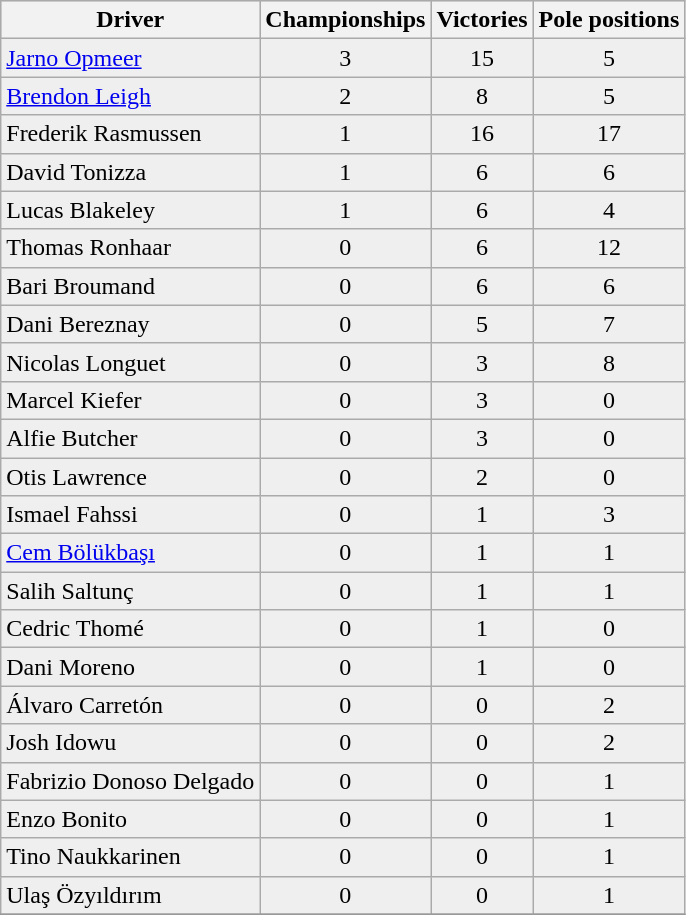<table class="wikitable sortable" border="0" align="center" style="border: 1px solid #999; background-color:#FFF">
<tr align="center" style="background:#ccc">
<th align="center">Driver</th>
<th align="center">Championships</th>
<th align="center">Victories</th>
<th align="center">Pole positions</th>
</tr>
<tr style="background:#efefef">
<td> <a href='#'>Jarno Opmeer</a></td>
<td align="center">3</td>
<td align="center">15</td>
<td align="center">5</td>
</tr>
<tr style="background:#efefef">
<td> <a href='#'>Brendon Leigh</a></td>
<td align="center">2</td>
<td align="center">8</td>
<td align="center">5</td>
</tr>
<tr style="background:#efefef">
<td> Frederik Rasmussen</td>
<td align="center">1</td>
<td align="center">16</td>
<td align="center">17</td>
</tr>
<tr style="background:#efefef">
<td> David Tonizza</td>
<td align="center">1</td>
<td align="center">6</td>
<td align="center">6</td>
</tr>
<tr style="background:#efefef">
<td> Lucas Blakeley</td>
<td align="center">1</td>
<td align="center">6</td>
<td align="center">4</td>
</tr>
<tr style="background:#efefef">
<td> Thomas Ronhaar</td>
<td align="center">0</td>
<td align="center">6</td>
<td align="center">12</td>
</tr>
<tr style="background:#efefef">
<td> Bari Broumand</td>
<td align="center">0</td>
<td align="center">6</td>
<td align="center">6</td>
</tr>
<tr style="background:#efefef">
<td> Dani Bereznay</td>
<td align="center">0</td>
<td align="center">5</td>
<td align="center">7</td>
</tr>
<tr style="background:#efefef">
<td> Nicolas Longuet</td>
<td align="center">0</td>
<td align="center">3</td>
<td align="center">8</td>
</tr>
<tr style="background:#efefef">
<td> Marcel Kiefer</td>
<td align="center">0</td>
<td align="center">3</td>
<td align="center">0</td>
</tr>
<tr style="background:#efefef">
<td> Alfie Butcher</td>
<td align="center">0</td>
<td align="center">3</td>
<td align="center">0</td>
</tr>
<tr style="background:#efefef">
<td> Otis Lawrence</td>
<td align="center">0</td>
<td align="center">2</td>
<td align="center">0</td>
</tr>
<tr style="background:#efefef">
<td> Ismael Fahssi</td>
<td align="center">0</td>
<td align="center">1</td>
<td align="center">3</td>
</tr>
<tr style="background:#efefef">
<td> <a href='#'>Cem Bölükbaşı</a></td>
<td align="center">0</td>
<td align="center">1</td>
<td align="center">1</td>
</tr>
<tr style="background:#efefef">
<td> Salih Saltunç</td>
<td align="center">0</td>
<td align="center">1</td>
<td align="center">1</td>
</tr>
<tr style="background:#efefef">
<td> Cedric Thomé</td>
<td align="center">0</td>
<td align="center">1</td>
<td align="center">0</td>
</tr>
<tr style="background:#efefef">
<td> Dani Moreno</td>
<td align="center">0</td>
<td align="center">1</td>
<td align="center">0</td>
</tr>
<tr style="background:#efefef">
<td> Álvaro Carretón</td>
<td align="center">0</td>
<td align="center">0</td>
<td align="center">2</td>
</tr>
<tr style="background:#efefef">
<td> Josh Idowu</td>
<td align="center">0</td>
<td align="center">0</td>
<td align="center">2</td>
</tr>
<tr style="background:#efefef">
<td> Fabrizio Donoso Delgado</td>
<td align="center">0</td>
<td align="center">0</td>
<td align="center">1</td>
</tr>
<tr style="background:#efefef">
<td> Enzo Bonito</td>
<td align="center">0</td>
<td align="center">0</td>
<td align="center">1</td>
</tr>
<tr style="background:#efefef">
<td> Tino Naukkarinen</td>
<td align="center">0</td>
<td align="center">0</td>
<td align="center">1</td>
</tr>
<tr style="background:#efefef">
<td> Ulaş Özyıldırım</td>
<td align="center">0</td>
<td align="center">0</td>
<td align="center">1</td>
</tr>
<tr>
</tr>
</table>
